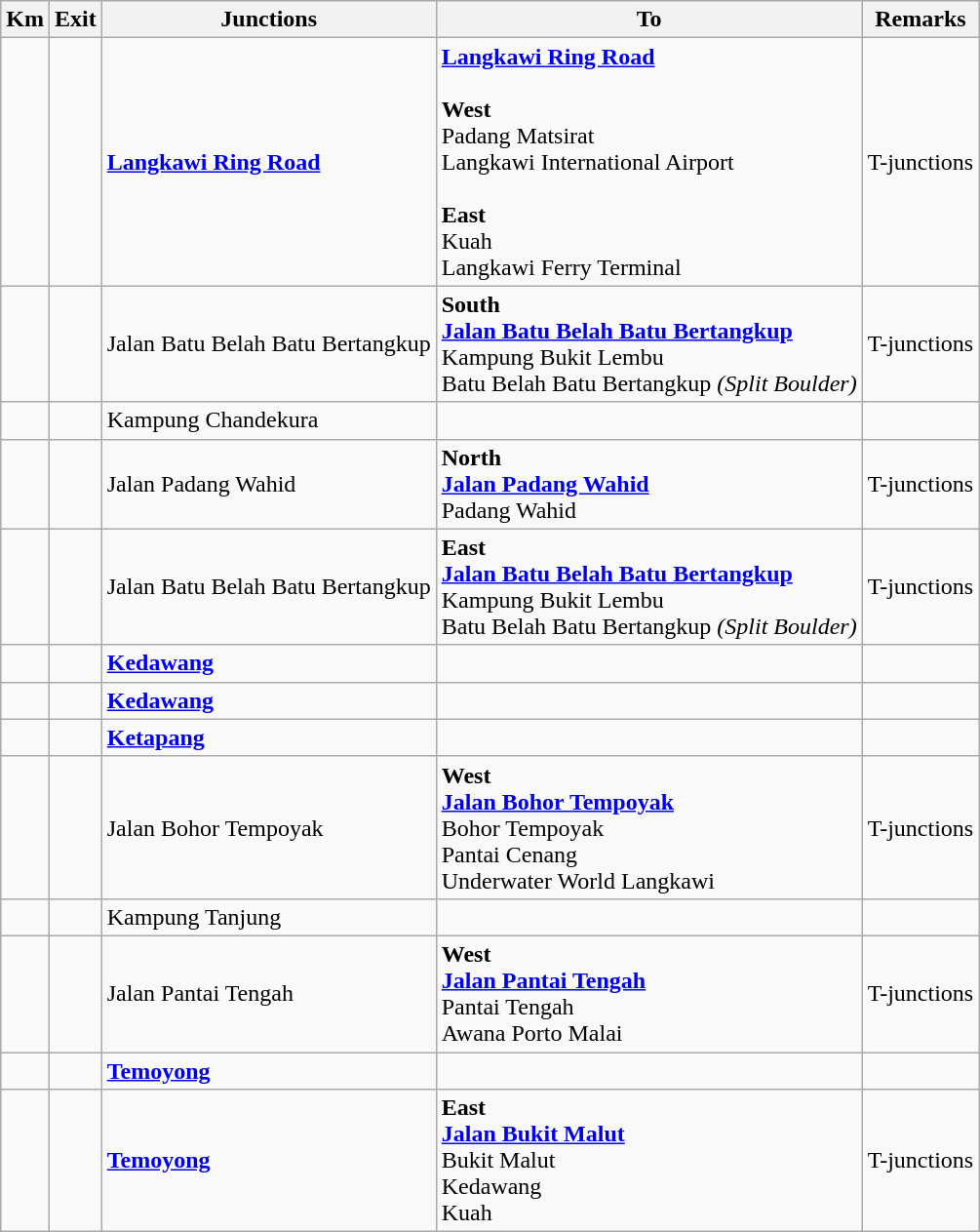<table class="wikitable">
<tr>
<th>Km</th>
<th>Exit</th>
<th>Junctions</th>
<th>To</th>
<th>Remarks</th>
</tr>
<tr>
<td></td>
<td></td>
<td> <strong><a href='#'>Langkawi Ring Road</a></strong></td>
<td> <strong><a href='#'>Langkawi Ring Road</a></strong><br><br><strong>West</strong><br> Padang Matsirat<br> Langkawi International Airport <br><br><strong>East</strong><br> Kuah<br> Langkawi Ferry Terminal </td>
<td>T-junctions</td>
</tr>
<tr>
<td></td>
<td></td>
<td>Jalan Batu Belah Batu Bertangkup</td>
<td><strong>South</strong><br> <strong><a href='#'>Jalan Batu Belah Batu Bertangkup</a></strong><br>Kampung Bukit Lembu<br>Batu Belah Batu Bertangkup <em>(Split Boulder)</em></td>
<td>T-junctions</td>
</tr>
<tr>
<td></td>
<td></td>
<td>Kampung Chandekura</td>
<td></td>
<td></td>
</tr>
<tr>
<td></td>
<td></td>
<td>Jalan Padang Wahid</td>
<td><strong>North</strong><br> <strong><a href='#'>Jalan Padang Wahid</a></strong><br>Padang Wahid</td>
<td>T-junctions</td>
</tr>
<tr>
<td></td>
<td></td>
<td>Jalan Batu Belah Batu Bertangkup</td>
<td><strong>East</strong><br> <strong><a href='#'>Jalan Batu Belah Batu Bertangkup</a></strong><br>Kampung Bukit Lembu<br>Batu Belah Batu Bertangkup <em>(Split Boulder)</em></td>
<td>T-junctions</td>
</tr>
<tr>
<td></td>
<td></td>
<td><strong><a href='#'>Kedawang</a></strong></td>
<td></td>
<td></td>
</tr>
<tr>
<td></td>
<td></td>
<td><strong><a href='#'>Kedawang</a></strong></td>
<td></td>
<td></td>
</tr>
<tr>
<td></td>
<td></td>
<td><strong><a href='#'>Ketapang</a></strong></td>
<td></td>
<td></td>
</tr>
<tr>
<td></td>
<td></td>
<td>Jalan Bohor Tempoyak</td>
<td><strong>West</strong><br> <strong><a href='#'>Jalan Bohor Tempoyak</a></strong><br>Bohor Tempoyak<br>Pantai Cenang <br>Underwater World Langkawi</td>
<td>T-junctions</td>
</tr>
<tr>
<td></td>
<td></td>
<td>Kampung Tanjung</td>
<td></td>
<td></td>
</tr>
<tr>
<td></td>
<td></td>
<td>Jalan Pantai Tengah</td>
<td><strong>West</strong><br> <strong><a href='#'>Jalan Pantai Tengah</a></strong><br>Pantai Tengah <br>Awana Porto Malai</td>
<td>T-junctions</td>
</tr>
<tr>
<td></td>
<td></td>
<td><strong><a href='#'>Temoyong</a></strong></td>
<td></td>
<td></td>
</tr>
<tr>
<td></td>
<td></td>
<td><strong><a href='#'>Temoyong</a></strong></td>
<td><strong>East</strong><br> <strong><a href='#'>Jalan Bukit Malut</a></strong><br>Bukit Malut<br>Kedawang<br>Kuah</td>
<td>T-junctions</td>
</tr>
</table>
